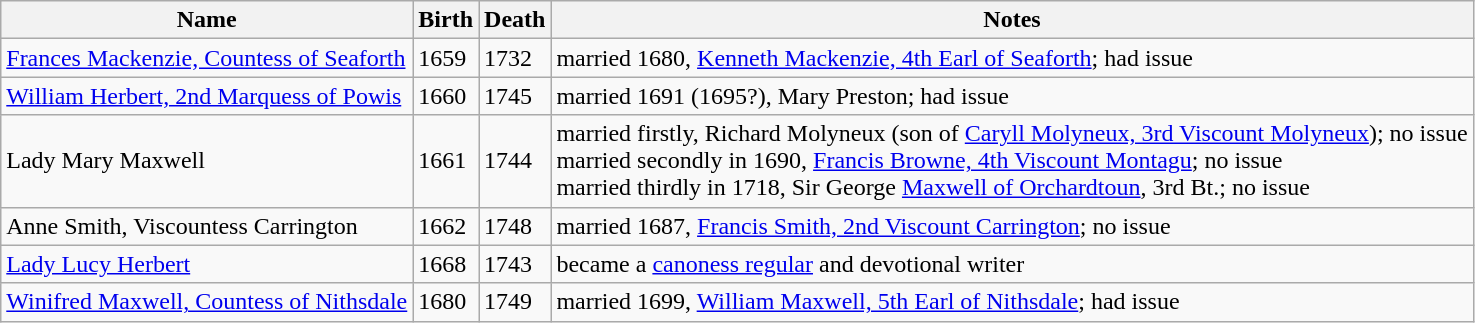<table class="wikitable sortable">
<tr>
<th>Name</th>
<th>Birth</th>
<th>Death</th>
<th class="unsortable">Notes</th>
</tr>
<tr>
<td data-sort-value="Frances"><a href='#'>Frances Mackenzie, Countess of Seaforth</a></td>
<td>1659</td>
<td>1732</td>
<td>married 1680, <a href='#'>Kenneth Mackenzie, 4th Earl of Seaforth</a>; had issue</td>
</tr>
<tr>
<td data-sort-value="William"><a href='#'>William Herbert, 2nd Marquess of Powis</a></td>
<td>1660</td>
<td>1745</td>
<td>married 1691 (1695?), Mary Preston; had issue</td>
</tr>
<tr>
<td data-sort-value="Mary">Lady Mary Maxwell</td>
<td>1661</td>
<td>1744</td>
<td>married firstly, Richard Molyneux (son of <a href='#'>Caryll Molyneux, 3rd Viscount Molyneux</a>); no issue<br>married secondly in 1690, <a href='#'>Francis Browne, 4th Viscount Montagu</a>; no issue<br>married thirdly in 1718, Sir George <a href='#'>Maxwell of Orchardtoun</a>, 3rd Bt.; no issue</td>
</tr>
<tr>
<td data-sort-value="Anne">Anne Smith, Viscountess Carrington</td>
<td>1662</td>
<td>1748</td>
<td>married 1687, <a href='#'>Francis Smith, 2nd Viscount Carrington</a>; no issue</td>
</tr>
<tr>
<td data-sort-value="Lucy"><a href='#'>Lady Lucy Herbert</a></td>
<td>1668</td>
<td>1743</td>
<td>became a <a href='#'>canoness regular</a> and devotional writer</td>
</tr>
<tr>
<td data-sort-value="Winifred"><a href='#'>Winifred Maxwell, Countess of Nithsdale</a></td>
<td>1680</td>
<td>1749</td>
<td>married 1699, <a href='#'>William Maxwell, 5th Earl of Nithsdale</a>; had issue</td>
</tr>
</table>
